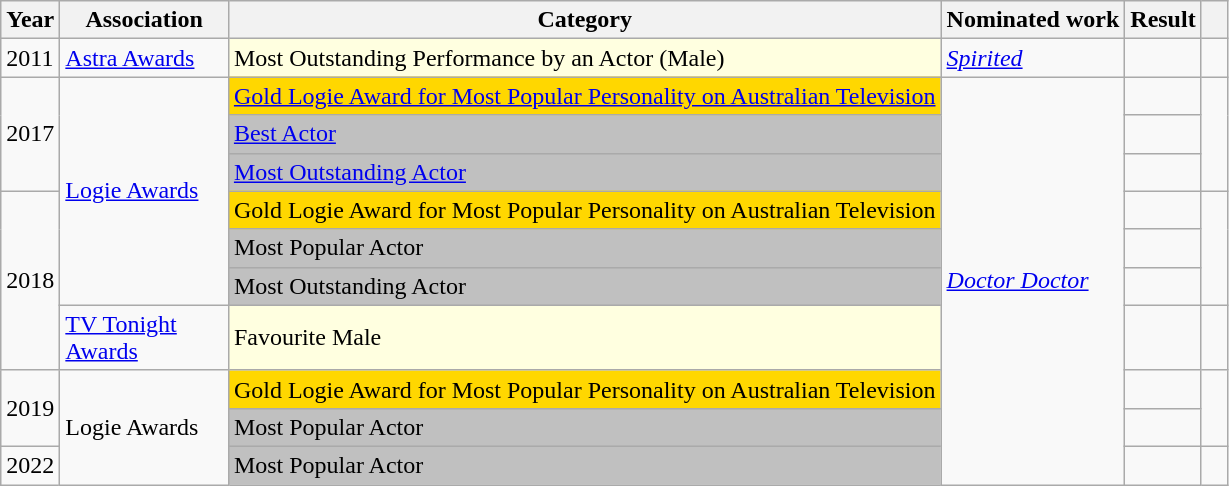<table class="wikitable sortable">
<tr>
<th width="10">Year</th>
<th width="105">Association</th>
<th>Category</th>
<th>Nominated work</th>
<th>Result</th>
<th width="10"></th>
</tr>
<tr>
<td>2011</td>
<td><a href='#'>Astra Awards</a></td>
<td bgcolor="lightyellow">Most Outstanding Performance by an Actor (Male)</td>
<td><em><a href='#'>Spirited</a></em></td>
<td></td>
<td align="center"></td>
</tr>
<tr>
<td rowspan="3">2017</td>
<td rowspan="6"><a href='#'>Logie Awards</a></td>
<td bgcolor="gold"><a href='#'>Gold Logie Award for Most Popular Personality on Australian Television</a></td>
<td rowspan="10"><em><a href='#'>Doctor Doctor</a></em></td>
<td></td>
<td align="center" rowspan="3"></td>
</tr>
<tr>
<td bgcolor="silver"><a href='#'>Best Actor</a></td>
<td></td>
</tr>
<tr>
<td bgcolor="silver"><a href='#'>Most Outstanding Actor</a></td>
<td></td>
</tr>
<tr>
<td rowspan="4">2018</td>
<td bgcolor="gold">Gold Logie Award for Most Popular Personality on Australian Television</td>
<td></td>
<td align="center" rowspan="3"></td>
</tr>
<tr>
<td bgcolor="silver">Most Popular Actor</td>
<td></td>
</tr>
<tr>
<td bgcolor="silver">Most Outstanding Actor</td>
<td></td>
</tr>
<tr>
<td><a href='#'>TV Tonight Awards</a></td>
<td bgcolor="lightyellow">Favourite Male</td>
<td></td>
<td align="center"></td>
</tr>
<tr>
<td rowspan="2">2019</td>
<td rowspan="3">Logie Awards</td>
<td bgcolor="gold">Gold Logie Award for Most Popular Personality on Australian Television</td>
<td></td>
<td align="center" rowspan="2"></td>
</tr>
<tr>
<td bgcolor="silver">Most Popular Actor</td>
<td></td>
</tr>
<tr>
<td>2022</td>
<td bgcolor="silver">Most Popular Actor</td>
<td></td>
<td align="center"></td>
</tr>
</table>
